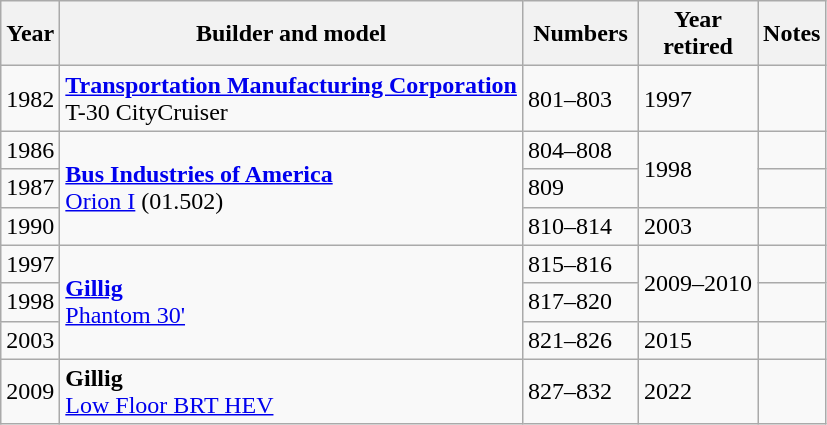<table class="wikitable sortable">
<tr>
<th>Year</th>
<th>Builder and model</th>
<th width="70">Numbers</th>
<th>Year<br>retired</th>
<th>Notes</th>
</tr>
<tr>
<td>1982</td>
<td><strong><a href='#'>Transportation Manufacturing Corporation</a></strong><br>T-30 CityCruiser</td>
<td>801–803</td>
<td>1997</td>
<td></td>
</tr>
<tr>
<td>1986</td>
<td rowspan="3"><strong><a href='#'>Bus Industries of America</a></strong><br><a href='#'>Orion I</a> (01.502)</td>
<td>804–808</td>
<td rowspan="2">1998</td>
<td></td>
</tr>
<tr>
<td>1987</td>
<td>809</td>
<td></td>
</tr>
<tr>
<td>1990</td>
<td>810–814</td>
<td>2003</td>
<td></td>
</tr>
<tr>
<td>1997</td>
<td rowspan="3"><strong><a href='#'>Gillig</a></strong><br><a href='#'>Phantom 30'</a></td>
<td>815–816</td>
<td rowspan="2">2009–2010</td>
<td></td>
</tr>
<tr>
<td>1998</td>
<td>817–820</td>
<td></td>
</tr>
<tr>
<td>2003</td>
<td>821–826</td>
<td>2015</td>
<td></td>
</tr>
<tr>
<td>2009</td>
<td><strong>Gillig</strong><br><a href='#'>Low Floor BRT HEV</a></td>
<td>827–832</td>
<td>2022</td>
<td></td>
</tr>
</table>
